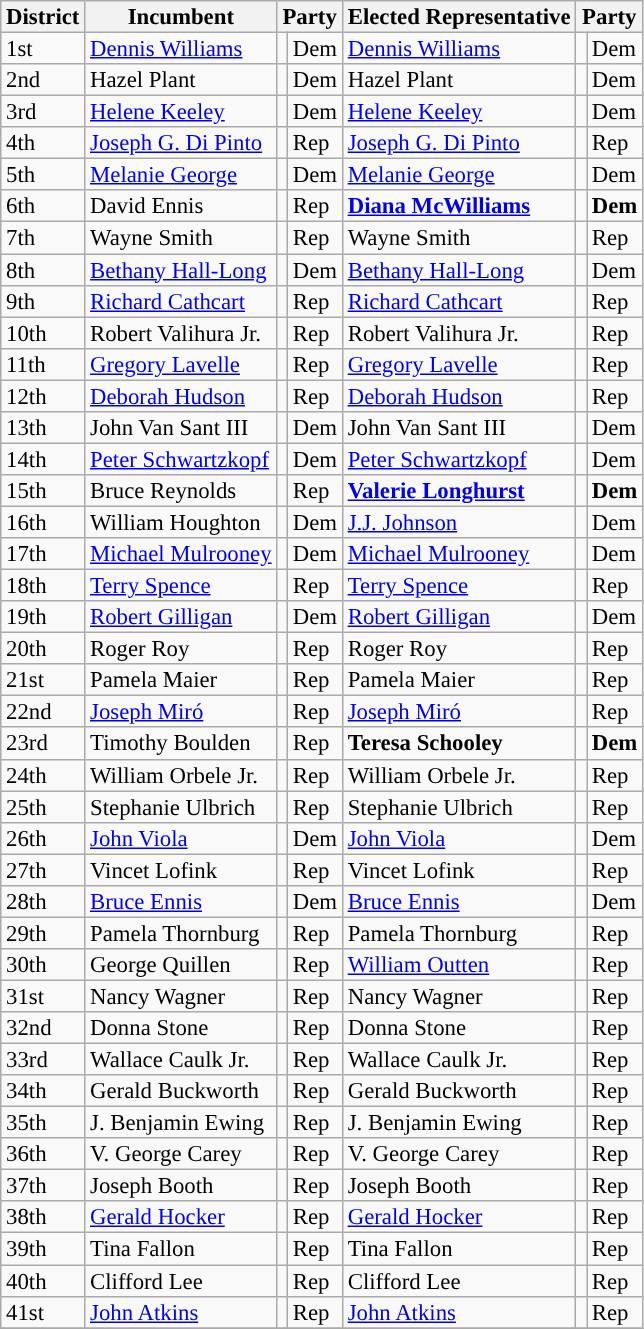<table class="sortable wikitable" style="font-size:95%;line-height:14px;">
<tr>
<th class="sortable">District</th>
<th class="unsortable">Incumbent</th>
<th colspan="2">Party</th>
<th class="unsortable">Elected Representative</th>
<th colspan="2">Party</th>
</tr>
<tr>
<td>1st</td>
<td><a href='#'>Dennis Williams</a></td>
<td style="background:"></td>
<td>Dem</td>
<td><a href='#'>Dennis Williams</a></td>
<td style="background:"></td>
<td>Dem</td>
</tr>
<tr>
<td>2nd</td>
<td>Hazel Plant</td>
<td style="background:"></td>
<td>Dem</td>
<td>Hazel Plant</td>
<td style="background:"></td>
<td>Dem</td>
</tr>
<tr>
<td>3rd</td>
<td><a href='#'>Helene Keeley</a></td>
<td style="background:"></td>
<td>Dem</td>
<td><a href='#'>Helene Keeley</a></td>
<td style="background:"></td>
<td>Dem</td>
</tr>
<tr>
<td>4th</td>
<td><a href='#'>Joseph G. Di Pinto</a></td>
<td style="background:"></td>
<td>Rep</td>
<td><a href='#'>Joseph G. Di Pinto</a></td>
<td style="background:"></td>
<td>Rep</td>
</tr>
<tr>
<td>5th</td>
<td><a href='#'>Melanie George</a></td>
<td style="background:"></td>
<td>Dem</td>
<td><a href='#'>Melanie George</a></td>
<td style="background:"></td>
<td>Dem</td>
</tr>
<tr>
<td>6th</td>
<td>David Ennis</td>
<td style="background:"></td>
<td>Rep</td>
<td><strong><a href='#'>Diana McWilliams</a></strong></td>
<td style="background:"></td>
<td><strong>Dem</strong></td>
</tr>
<tr>
<td>7th</td>
<td>Wayne Smith</td>
<td style="background:"></td>
<td>Rep</td>
<td>Wayne Smith</td>
<td style="background:"></td>
<td>Rep</td>
</tr>
<tr>
<td>8th</td>
<td><a href='#'>Bethany Hall-Long</a></td>
<td style="background:"></td>
<td>Dem</td>
<td><a href='#'>Bethany Hall-Long</a></td>
<td style="background:"></td>
<td>Dem</td>
</tr>
<tr>
<td>9th</td>
<td><a href='#'>Richard Cathcart</a></td>
<td style="background:"></td>
<td>Rep</td>
<td><a href='#'>Richard Cathcart</a></td>
<td style="background:"></td>
<td>Rep</td>
</tr>
<tr>
<td>10th</td>
<td>Robert Valihura Jr.</td>
<td style="background:"></td>
<td>Rep</td>
<td>Robert Valihura Jr.</td>
<td style="background:"></td>
<td>Rep</td>
</tr>
<tr>
<td>11th</td>
<td><a href='#'>Gregory Lavelle</a></td>
<td style="background:"></td>
<td>Rep</td>
<td><a href='#'>Gregory Lavelle</a></td>
<td style="background:"></td>
<td>Rep</td>
</tr>
<tr>
<td>12th</td>
<td><a href='#'>Deborah Hudson</a></td>
<td style="background:"></td>
<td>Rep</td>
<td><a href='#'>Deborah Hudson</a></td>
<td style="background:"></td>
<td>Rep</td>
</tr>
<tr>
<td>13th</td>
<td>John Van Sant III</td>
<td style="background:"></td>
<td>Dem</td>
<td>John Van Sant III</td>
<td style="background:"></td>
<td>Dem</td>
</tr>
<tr>
<td>14th</td>
<td><a href='#'>Peter Schwartzkopf</a></td>
<td style="background:"></td>
<td>Dem</td>
<td><a href='#'>Peter Schwartzkopf</a></td>
<td style="background:"></td>
<td>Dem</td>
</tr>
<tr>
<td>15th</td>
<td>Bruce Reynolds</td>
<td style="background:"></td>
<td>Rep</td>
<td><strong><a href='#'>Valerie Longhurst</a></strong></td>
<td style="background:"></td>
<td><strong>Dem</strong></td>
</tr>
<tr>
<td>16th</td>
<td>William Houghton</td>
<td style="background:"></td>
<td>Dem</td>
<td><a href='#'>J.J. Johnson</a></td>
<td style="background:"></td>
<td>Dem</td>
</tr>
<tr>
<td>17th</td>
<td><a href='#'>Michael Mulrooney</a></td>
<td style="background:"></td>
<td>Dem</td>
<td><a href='#'>Michael Mulrooney</a></td>
<td style="background:"></td>
<td>Dem</td>
</tr>
<tr>
<td>18th</td>
<td><a href='#'>Terry Spence</a></td>
<td style="background:"></td>
<td>Rep</td>
<td><a href='#'>Terry Spence</a></td>
<td style="background:"></td>
<td>Rep</td>
</tr>
<tr>
<td>19th</td>
<td><a href='#'>Robert Gilligan</a></td>
<td style="background:"></td>
<td>Dem</td>
<td><a href='#'>Robert Gilligan</a></td>
<td style="background:"></td>
<td>Dem</td>
</tr>
<tr>
<td>20th</td>
<td>Roger Roy</td>
<td style="background:"></td>
<td>Rep</td>
<td>Roger Roy</td>
<td style="background:"></td>
<td>Rep</td>
</tr>
<tr>
<td>21st</td>
<td>Pamela Maier</td>
<td style="background:"></td>
<td>Rep</td>
<td>Pamela Maier</td>
<td style="background:"></td>
<td>Rep</td>
</tr>
<tr>
<td>22nd</td>
<td><a href='#'>Joseph Miró</a></td>
<td style="background:"></td>
<td>Rep</td>
<td><a href='#'>Joseph Miró</a></td>
<td style="background:"></td>
<td>Rep</td>
</tr>
<tr>
<td>23rd</td>
<td>Timothy Boulden</td>
<td style="background:"></td>
<td>Rep</td>
<td><strong>Teresa Schooley</strong></td>
<td style="background:"></td>
<td><strong>Dem</strong></td>
</tr>
<tr>
<td>24th</td>
<td>William Orbele Jr.</td>
<td style="background:"></td>
<td>Rep</td>
<td>William Orbele Jr.</td>
<td style="background:"></td>
<td>Rep</td>
</tr>
<tr>
<td>25th</td>
<td>Stephanie Ulbrich</td>
<td style="background:"></td>
<td>Rep</td>
<td>Stephanie Ulbrich</td>
<td style="background:"></td>
<td>Rep</td>
</tr>
<tr>
<td>26th</td>
<td><a href='#'>John Viola</a></td>
<td style="background:"></td>
<td>Dem</td>
<td><a href='#'>John Viola</a></td>
<td style="background:"></td>
<td>Dem</td>
</tr>
<tr>
<td>27th</td>
<td>Vincet Lofink</td>
<td style="background:"></td>
<td>Rep</td>
<td>Vincet Lofink</td>
<td style="background:"></td>
<td>Rep</td>
</tr>
<tr>
<td>28th</td>
<td><a href='#'>Bruce Ennis</a></td>
<td style="background:"></td>
<td>Dem</td>
<td><a href='#'>Bruce Ennis</a></td>
<td style="background:"></td>
<td>Dem</td>
</tr>
<tr>
<td>29th</td>
<td>Pamela Thornburg</td>
<td style="background:"></td>
<td>Rep</td>
<td>Pamela Thornburg</td>
<td style="background:"></td>
<td>Rep</td>
</tr>
<tr>
<td>30th</td>
<td>George Quillen</td>
<td style="background:"></td>
<td>Rep</td>
<td><a href='#'>William Outten</a></td>
<td style="background:"></td>
<td>Rep</td>
</tr>
<tr>
<td>31st</td>
<td>Nancy Wagner</td>
<td style="background:"></td>
<td>Rep</td>
<td>Nancy Wagner</td>
<td style="background:"></td>
<td>Rep</td>
</tr>
<tr>
<td>32nd</td>
<td>Donna Stone</td>
<td style="background:"></td>
<td>Rep</td>
<td>Donna Stone</td>
<td style="background:"></td>
<td>Rep</td>
</tr>
<tr>
<td>33rd</td>
<td>Wallace Caulk Jr.</td>
<td style="background:"></td>
<td>Rep</td>
<td>Wallace Caulk Jr.</td>
<td style="background:"></td>
<td>Rep</td>
</tr>
<tr>
<td>34th</td>
<td>Gerald Buckworth</td>
<td style="background:"></td>
<td>Rep</td>
<td>Gerald Buckworth</td>
<td style="background:"></td>
<td>Rep</td>
</tr>
<tr>
<td>35th</td>
<td>J. Benjamin Ewing</td>
<td style="background:"></td>
<td>Rep</td>
<td>J. Benjamin Ewing</td>
<td style="background:"></td>
<td>Rep</td>
</tr>
<tr>
<td>36th</td>
<td>V. George Carey</td>
<td style="background:"></td>
<td>Rep</td>
<td>V. George Carey</td>
<td style="background:"></td>
<td>Rep</td>
</tr>
<tr>
<td>37th</td>
<td>Joseph Booth</td>
<td style="background:"></td>
<td>Rep</td>
<td>Joseph Booth</td>
<td style="background:"></td>
<td>Rep</td>
</tr>
<tr>
<td>38th</td>
<td><a href='#'>Gerald Hocker</a></td>
<td style="background:"></td>
<td>Rep</td>
<td><a href='#'>Gerald Hocker</a></td>
<td style="background:"></td>
<td>Rep</td>
</tr>
<tr>
<td>39th</td>
<td>Tina Fallon</td>
<td style="background:"></td>
<td>Rep</td>
<td>Tina Fallon</td>
<td style="background:"></td>
<td>Rep</td>
</tr>
<tr>
<td>40th</td>
<td>Clifford Lee</td>
<td style="background:"></td>
<td>Rep</td>
<td>Clifford Lee</td>
<td style="background:"></td>
<td>Rep</td>
</tr>
<tr>
<td>41st</td>
<td><a href='#'>John Atkins</a></td>
<td style="background:"></td>
<td>Rep</td>
<td><a href='#'>John Atkins</a></td>
<td style="background:"></td>
<td>Rep</td>
</tr>
<tr>
</tr>
</table>
